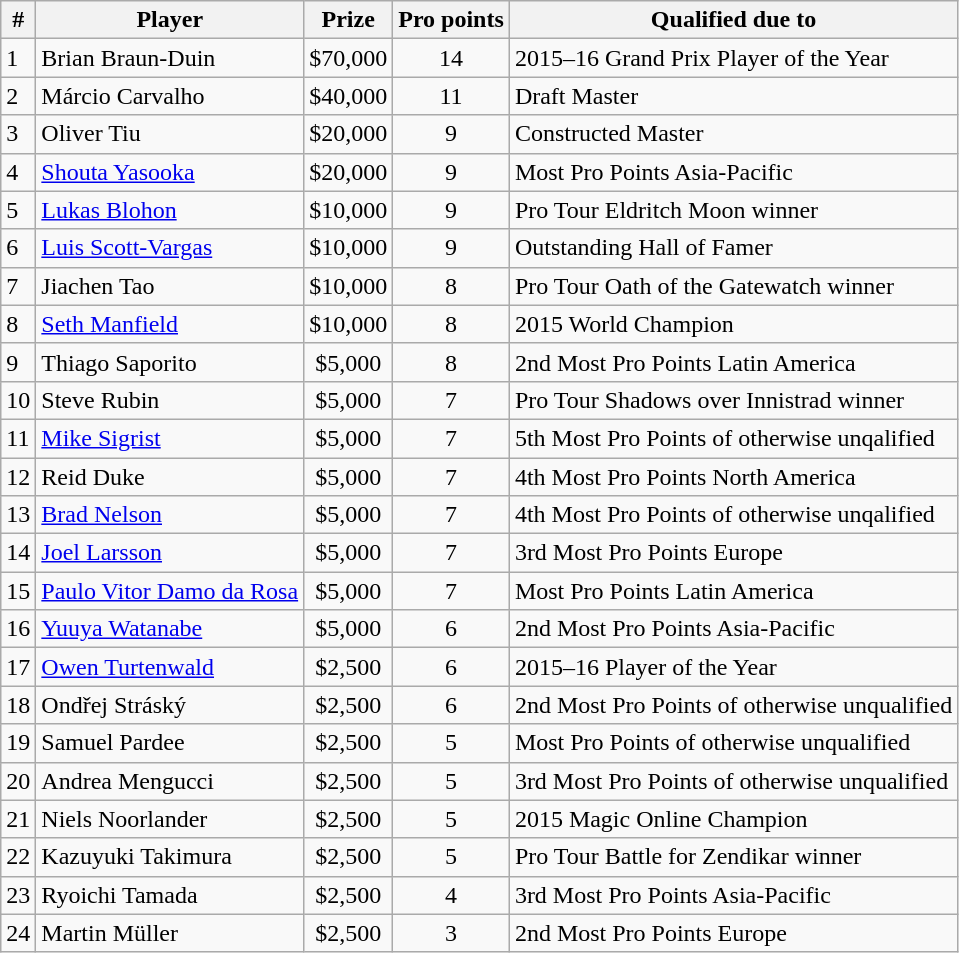<table class="wikitable">
<tr>
<th>#</th>
<th>Player</th>
<th>Prize</th>
<th>Pro points</th>
<th>Qualified due to</th>
</tr>
<tr>
<td>1</td>
<td> Brian Braun-Duin</td>
<td align=center>$70,000</td>
<td align=center>14</td>
<td>2015–16 Grand Prix Player of the Year</td>
</tr>
<tr>
<td>2</td>
<td> Márcio Carvalho</td>
<td align=center>$40,000</td>
<td align=center>11</td>
<td>Draft Master</td>
</tr>
<tr>
<td>3</td>
<td> Oliver Tiu</td>
<td align=center>$20,000</td>
<td align=center>9</td>
<td>Constructed Master</td>
</tr>
<tr>
<td>4</td>
<td> <a href='#'>Shouta Yasooka</a></td>
<td align=center>$20,000</td>
<td align=center>9</td>
<td>Most Pro Points Asia-Pacific</td>
</tr>
<tr>
<td>5</td>
<td> <a href='#'>Lukas Blohon</a></td>
<td align=center>$10,000</td>
<td align=center>9</td>
<td>Pro Tour Eldritch Moon winner</td>
</tr>
<tr>
<td>6</td>
<td> <a href='#'>Luis Scott-Vargas</a></td>
<td align=center>$10,000</td>
<td align=center>9</td>
<td>Outstanding Hall of Famer</td>
</tr>
<tr>
<td>7</td>
<td> Jiachen Tao</td>
<td align=center>$10,000</td>
<td align=center>8</td>
<td>Pro Tour Oath of the Gatewatch winner</td>
</tr>
<tr>
<td>8</td>
<td> <a href='#'>Seth Manfield</a></td>
<td align=center>$10,000</td>
<td align=center>8</td>
<td>2015 World Champion</td>
</tr>
<tr>
<td>9</td>
<td> Thiago Saporito</td>
<td align=center>$5,000</td>
<td align=center>8</td>
<td>2nd Most Pro Points Latin America</td>
</tr>
<tr>
<td>10</td>
<td> Steve Rubin</td>
<td align=center>$5,000</td>
<td align=center>7</td>
<td>Pro Tour Shadows over Innistrad winner</td>
</tr>
<tr>
<td>11</td>
<td> <a href='#'>Mike Sigrist</a></td>
<td align=center>$5,000</td>
<td align=center>7</td>
<td>5th Most Pro Points of otherwise unqalified</td>
</tr>
<tr>
<td>12</td>
<td> Reid Duke</td>
<td align=center>$5,000</td>
<td align=center>7</td>
<td>4th Most Pro Points North America</td>
</tr>
<tr>
<td>13</td>
<td> <a href='#'>Brad Nelson</a></td>
<td align=center>$5,000</td>
<td align=center>7</td>
<td>4th Most Pro Points of otherwise unqalified</td>
</tr>
<tr>
<td>14</td>
<td> <a href='#'>Joel Larsson</a></td>
<td align=center>$5,000</td>
<td align=center>7</td>
<td>3rd Most Pro Points Europe</td>
</tr>
<tr>
<td>15</td>
<td> <a href='#'>Paulo Vitor Damo da Rosa</a></td>
<td align=center>$5,000</td>
<td align=center>7</td>
<td>Most Pro Points Latin America</td>
</tr>
<tr>
<td>16</td>
<td> <a href='#'>Yuuya Watanabe</a></td>
<td align=center>$5,000</td>
<td align=center>6</td>
<td>2nd Most Pro Points Asia-Pacific</td>
</tr>
<tr>
<td>17</td>
<td> <a href='#'>Owen Turtenwald</a></td>
<td align=center>$2,500</td>
<td align=center>6</td>
<td>2015–16 Player of the Year</td>
</tr>
<tr>
<td>18</td>
<td> Ondřej Stráský</td>
<td align=center>$2,500</td>
<td align=center>6</td>
<td>2nd Most Pro Points of otherwise unqualified</td>
</tr>
<tr>
<td>19</td>
<td> Samuel Pardee</td>
<td align=center>$2,500</td>
<td align=center>5</td>
<td>Most Pro Points of otherwise unqualified</td>
</tr>
<tr>
<td>20</td>
<td> Andrea Mengucci</td>
<td align=center>$2,500</td>
<td align=center>5</td>
<td>3rd Most Pro Points of otherwise unqualified</td>
</tr>
<tr>
<td>21</td>
<td> Niels Noorlander</td>
<td align=center>$2,500</td>
<td align=center>5</td>
<td>2015 Magic Online Champion</td>
</tr>
<tr>
<td>22</td>
<td> Kazuyuki Takimura</td>
<td align=center>$2,500</td>
<td align=center>5</td>
<td>Pro Tour Battle for Zendikar winner</td>
</tr>
<tr>
<td>23</td>
<td> Ryoichi Tamada</td>
<td align=center>$2,500</td>
<td align=center>4</td>
<td>3rd Most Pro Points Asia-Pacific</td>
</tr>
<tr>
<td>24</td>
<td> Martin Müller</td>
<td align=center>$2,500</td>
<td align=center>3</td>
<td>2nd Most Pro Points Europe</td>
</tr>
</table>
